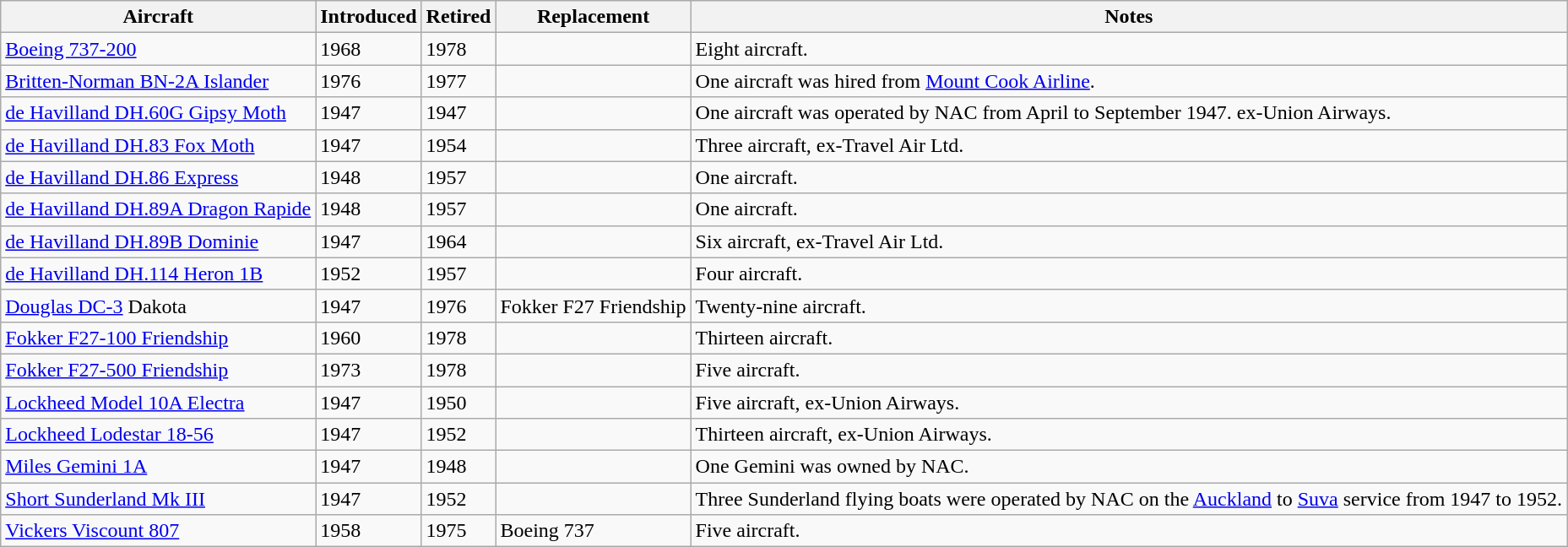<table class="wikitable sortable">
<tr>
<th>Aircraft</th>
<th>Introduced</th>
<th>Retired</th>
<th>Replacement</th>
<th>Notes</th>
</tr>
<tr>
<td><a href='#'>Boeing 737-200</a></td>
<td>1968</td>
<td>1978</td>
<td></td>
<td>Eight aircraft.</td>
</tr>
<tr>
<td><a href='#'>Britten-Norman BN-2A Islander</a></td>
<td>1976</td>
<td>1977</td>
<td></td>
<td>One aircraft was hired from <a href='#'>Mount Cook Airline</a>.</td>
</tr>
<tr>
<td><a href='#'>de Havilland DH.60G Gipsy Moth</a></td>
<td>1947</td>
<td>1947</td>
<td></td>
<td>One aircraft was operated by NAC from April to September 1947. ex-Union Airways.</td>
</tr>
<tr>
<td><a href='#'>de Havilland DH.83 Fox Moth</a></td>
<td>1947</td>
<td>1954</td>
<td></td>
<td>Three aircraft, ex-Travel Air Ltd.</td>
</tr>
<tr>
<td><a href='#'>de Havilland DH.86 Express</a></td>
<td>1948</td>
<td>1957</td>
<td></td>
<td>One aircraft.</td>
</tr>
<tr>
<td><a href='#'>de Havilland DH.89A Dragon Rapide</a></td>
<td>1948</td>
<td>1957</td>
<td></td>
<td>One aircraft.</td>
</tr>
<tr>
<td><a href='#'>de Havilland DH.89B Dominie</a></td>
<td>1947</td>
<td>1964</td>
<td></td>
<td>Six aircraft, ex-Travel Air Ltd.</td>
</tr>
<tr>
<td><a href='#'>de Havilland DH.114 Heron 1B</a></td>
<td>1952</td>
<td>1957</td>
<td></td>
<td>Four aircraft.</td>
</tr>
<tr>
<td><a href='#'>Douglas DC-3</a> Dakota</td>
<td>1947</td>
<td>1976</td>
<td>Fokker F27 Friendship</td>
<td>Twenty-nine aircraft.</td>
</tr>
<tr>
<td><a href='#'>Fokker F27-100 Friendship</a></td>
<td>1960</td>
<td>1978</td>
<td></td>
<td>Thirteen aircraft.</td>
</tr>
<tr>
<td><a href='#'>Fokker F27-500 Friendship</a></td>
<td>1973</td>
<td>1978</td>
<td></td>
<td>Five aircraft.</td>
</tr>
<tr>
<td><a href='#'>Lockheed Model 10A Electra</a></td>
<td>1947</td>
<td>1950</td>
<td></td>
<td>Five aircraft, ex-Union Airways.</td>
</tr>
<tr>
<td><a href='#'>Lockheed Lodestar 18-56</a></td>
<td>1947</td>
<td>1952</td>
<td></td>
<td>Thirteen aircraft, ex-Union Airways.</td>
</tr>
<tr>
<td><a href='#'>Miles Gemini 1A</a></td>
<td>1947</td>
<td>1948</td>
<td></td>
<td>One Gemini was owned by NAC.</td>
</tr>
<tr>
<td><a href='#'>Short Sunderland Mk III</a></td>
<td>1947</td>
<td>1952</td>
<td></td>
<td>Three Sunderland flying boats were operated by NAC on the <a href='#'>Auckland</a> to <a href='#'>Suva</a> service from 1947 to 1952.</td>
</tr>
<tr>
<td><a href='#'>Vickers Viscount 807</a></td>
<td>1958</td>
<td>1975</td>
<td>Boeing 737</td>
<td>Five aircraft.</td>
</tr>
</table>
